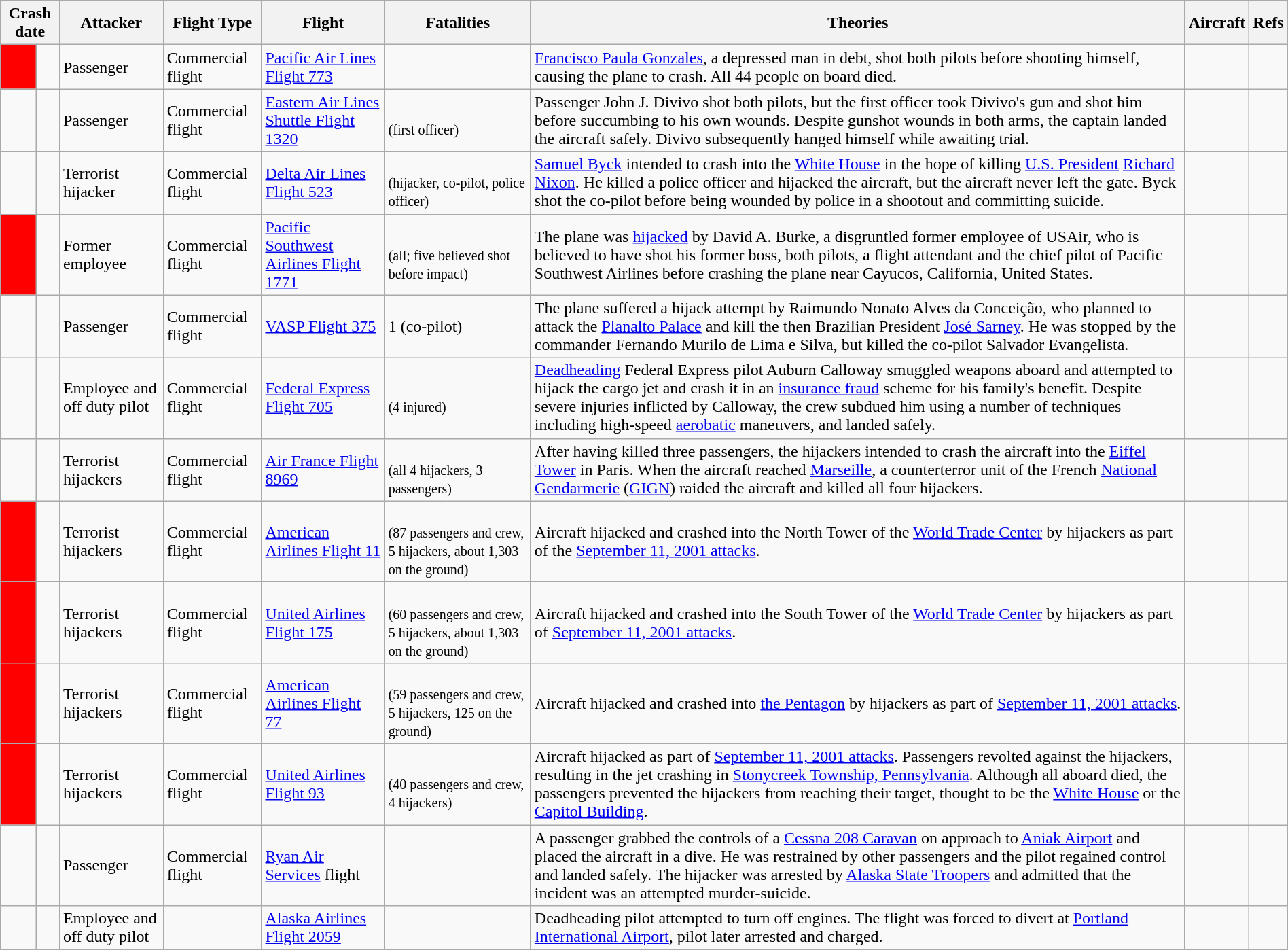<table class="wikitable sortable" style="font-size: 100%; width:100%; text-align: left">
<tr>
<th colspan=2>Crash date</th>
<th>Attacker</th>
<th>Flight Type</th>
<th>Flight</th>
<th>Fatalities</th>
<th>Theories</th>
<th>Aircraft</th>
<th class="unsortable">Refs</th>
</tr>
<tr>
<td style="background:red"> </td>
<td></td>
<td>Passenger</td>
<td>Commercial flight</td>
<td><a href='#'>Pacific Air Lines Flight 773</a></td>
<td></td>
<td><a href='#'>Francisco Paula Gonzales</a>, a depressed man in debt, shot both pilots before shooting himself, causing the plane to crash. All 44 people on board died.</td>
<td></td>
<td></td>
</tr>
<tr>
<td></td>
<td></td>
<td>Passenger</td>
<td>Commercial flight</td>
<td><a href='#'>Eastern Air Lines Shuttle Flight 1320</a></td>
<td><br><small>(first officer)</small></td>
<td>Passenger John J. Divivo shot both pilots, but the first officer took Divivo's gun and shot him before succumbing to his own wounds. Despite gunshot wounds in both arms, the captain landed the aircraft safely. Divivo subsequently hanged himself while awaiting trial.</td>
<td></td>
<td></td>
</tr>
<tr>
<td></td>
<td></td>
<td>Terrorist hijacker</td>
<td>Commercial flight</td>
<td><a href='#'>Delta Air Lines Flight 523</a></td>
<td><br><small>(hijacker, co-pilot, police officer)</small></td>
<td><a href='#'>Samuel Byck</a> intended to crash into the <a href='#'>White House</a> in the hope of killing <a href='#'>U.S. President</a> <a href='#'>Richard Nixon</a>. He killed a police officer and hijacked the aircraft, but the aircraft never left the gate. Byck shot the co-pilot before being wounded by police in a shootout and committing suicide.</td>
<td></td>
<td></td>
</tr>
<tr>
<td style="background:red"></td>
<td></td>
<td>Former employee</td>
<td>Commercial flight</td>
<td><a href='#'>Pacific Southwest Airlines Flight 1771</a></td>
<td><br><small>(all; five believed shot before impact)</small></td>
<td>The plane was <a href='#'>hijacked</a> by David A. Burke, a disgruntled former employee of USAir, who is believed to have shot his former boss, both pilots, a flight attendant and the chief pilot of Pacific Southwest Airlines before crashing the plane near Cayucos, California, United States.</td>
<td></td>
<td></td>
</tr>
<tr>
<td></td>
<td></td>
<td>Passenger</td>
<td>Commercial flight</td>
<td><a href='#'>VASP Flight 375</a></td>
<td>1 (co-pilot)</td>
<td>The plane suffered a hijack attempt by Raimundo Nonato Alves da Conceição, who planned to attack the <a href='#'>Planalto Palace</a> and kill the then Brazilian President <a href='#'>José Sarney</a>. He was stopped by the commander Fernando Murilo de Lima e Silva, but killed the co-pilot Salvador Evangelista.</td>
<td></td>
<td></td>
</tr>
<tr>
<td></td>
<td></td>
<td>Employee and off duty pilot</td>
<td>Commercial flight</td>
<td><a href='#'>Federal Express Flight 705</a></td>
<td><br><small>(4 injured)</small></td>
<td><a href='#'>Deadheading</a> Federal Express pilot Auburn Calloway smuggled weapons aboard and attempted to hijack the cargo jet and crash it in an <a href='#'>insurance fraud</a> scheme for his family's benefit. Despite severe injuries inflicted by Calloway, the crew subdued him using a number of techniques including high-speed <a href='#'>aerobatic</a> maneuvers, and landed safely.</td>
<td></td>
<td></td>
</tr>
<tr>
<td></td>
<td></td>
<td>Terrorist hijackers</td>
<td>Commercial flight</td>
<td><a href='#'>Air France Flight 8969</a></td>
<td><br><small>(all 4 hijackers, 3 passengers)</small></td>
<td>After having killed three passengers, the hijackers intended to crash the aircraft into the <a href='#'>Eiffel Tower</a> in Paris. When the aircraft reached <a href='#'>Marseille</a>, a counterterror unit of the French <a href='#'>National Gendarmerie</a> (<a href='#'>GIGN</a>) raided the aircraft and killed all four hijackers.</td>
<td></td>
<td></td>
</tr>
<tr>
<td style="background:red"></td>
<td></td>
<td>Terrorist hijackers</td>
<td>Commercial flight</td>
<td><a href='#'>American Airlines Flight 11</a></td>
<td><br><small>(87 passengers and crew, 5 hijackers, about 1,303 on the ground)</small></td>
<td>Aircraft hijacked and crashed into the North Tower of the <a href='#'>World Trade Center</a> by hijackers as part of the <a href='#'>September 11, 2001 attacks</a>.</td>
<td></td>
<td></td>
</tr>
<tr>
<td style="background:red"></td>
<td></td>
<td>Terrorist hijackers</td>
<td>Commercial flight</td>
<td><a href='#'>United Airlines Flight 175</a></td>
<td><br><small>(60 passengers and crew, 5 hijackers, about 1,303 on the ground)</small></td>
<td>Aircraft hijacked and crashed into the South Tower of the <a href='#'>World Trade Center</a> by hijackers as part of <a href='#'>September 11, 2001 attacks</a>.</td>
<td></td>
<td></td>
</tr>
<tr>
<td style="background:red"></td>
<td></td>
<td>Terrorist hijackers</td>
<td>Commercial flight</td>
<td><a href='#'>American Airlines Flight 77</a></td>
<td><br><small>(59 passengers and crew, 5 hijackers, 125 on the ground)</small></td>
<td>Aircraft hijacked and crashed into <a href='#'>the Pentagon</a> by hijackers as part of <a href='#'>September 11, 2001 attacks</a>.</td>
<td></td>
<td></td>
</tr>
<tr>
<td style="background:red"></td>
<td></td>
<td>Terrorist hijackers</td>
<td>Commercial flight</td>
<td><a href='#'>United Airlines Flight 93</a></td>
<td><br><small>(40 passengers and crew, 4 hijackers)</small></td>
<td>Aircraft hijacked as part of <a href='#'>September 11, 2001 attacks</a>. Passengers revolted against the hijackers, resulting in the jet crashing in <a href='#'>Stonycreek Township, Pennsylvania</a>. Although all aboard died, the passengers prevented the hijackers from reaching their target, thought to be the <a href='#'>White House</a> or the <a href='#'>Capitol Building</a>.</td>
<td></td>
<td></td>
</tr>
<tr>
<td></td>
<td></td>
<td>Passenger</td>
<td>Commercial flight</td>
<td><a href='#'>Ryan Air Services</a> flight</td>
<td></td>
<td>A passenger grabbed the controls of a <a href='#'>Cessna 208 Caravan</a> on approach to <a href='#'>Aniak Airport</a> and placed the aircraft in a dive. He was restrained by other passengers and the pilot regained control and landed safely. The hijacker was arrested by <a href='#'>Alaska State Troopers</a> and admitted that the incident was an attempted murder-suicide.</td>
<td></td>
<td></td>
</tr>
<tr>
<td></td>
<td></td>
<td>Employee and off duty pilot</td>
<td></td>
<td><a href='#'>Alaska Airlines Flight 2059</a></td>
<td></td>
<td>Deadheading pilot attempted to turn off engines. The flight was forced to divert at <a href='#'>Portland International Airport</a>, pilot later arrested and charged.</td>
<td></td>
<td></td>
</tr>
<tr>
</tr>
</table>
